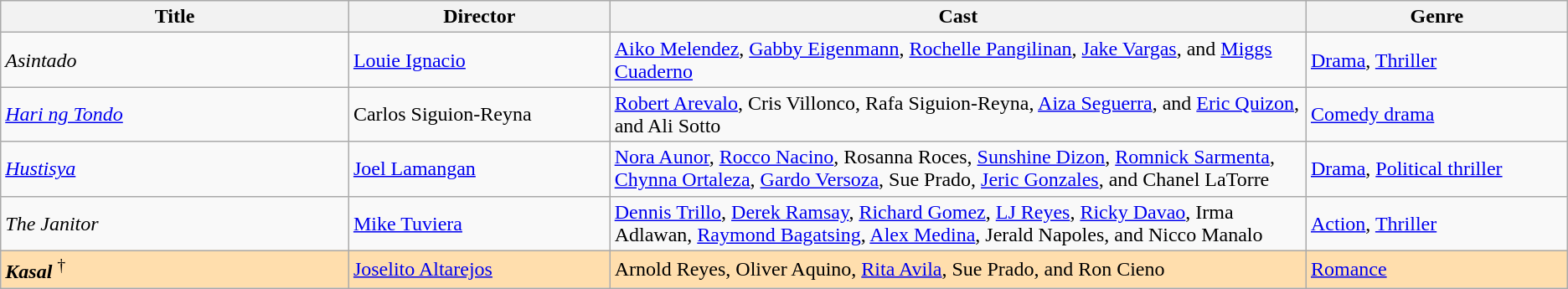<table class="wikitable">
<tr>
<th style="width:20%;">Title</th>
<th style="width:15%;">Director</th>
<th style="width:40%;">Cast</th>
<th style="width:15%;">Genre</th>
</tr>
<tr>
<td><em>Asintado</em></td>
<td><a href='#'>Louie Ignacio</a></td>
<td><a href='#'>Aiko Melendez</a>, <a href='#'>Gabby Eigenmann</a>, <a href='#'>Rochelle Pangilinan</a>, <a href='#'>Jake Vargas</a>, and <a href='#'>Miggs Cuaderno</a></td>
<td><a href='#'>Drama</a>, <a href='#'>Thriller</a></td>
</tr>
<tr>
<td><em><a href='#'>Hari ng Tondo</a></em></td>
<td>Carlos Siguion-Reyna</td>
<td><a href='#'>Robert Arevalo</a>, Cris Villonco, Rafa Siguion-Reyna, <a href='#'>Aiza Seguerra</a>, and <a href='#'>Eric Quizon</a>, and Ali Sotto</td>
<td><a href='#'>Comedy drama</a></td>
</tr>
<tr>
<td><em><a href='#'>Hustisya</a></em></td>
<td><a href='#'>Joel Lamangan</a></td>
<td><a href='#'>Nora Aunor</a>,  <a href='#'>Rocco Nacino</a>, Rosanna Roces, <a href='#'>Sunshine Dizon</a>, <a href='#'>Romnick Sarmenta</a>, <a href='#'>Chynna Ortaleza</a>, <a href='#'>Gardo Versoza</a>, Sue Prado, <a href='#'>Jeric Gonzales</a>, and Chanel LaTorre</td>
<td><a href='#'>Drama</a>, <a href='#'>Political thriller</a></td>
</tr>
<tr>
<td><em>The Janitor</em></td>
<td><a href='#'>Mike Tuviera</a></td>
<td><a href='#'>Dennis Trillo</a>, <a href='#'>Derek Ramsay</a>, <a href='#'>Richard Gomez</a>, <a href='#'>LJ Reyes</a>, <a href='#'>Ricky Davao</a>, Irma Adlawan, <a href='#'>Raymond Bagatsing</a>, <a href='#'>Alex Medina</a>, Jerald Napoles, and Nicco Manalo</td>
<td><a href='#'>Action</a>, <a href='#'>Thriller</a></td>
</tr>
<tr style="background:#FFDEAD;">
<td><strong><em>Kasal</em></strong>  <sup>†</sup></td>
<td><a href='#'>Joselito Altarejos</a></td>
<td>Arnold Reyes, Oliver Aquino, <a href='#'>Rita Avila</a>, Sue Prado, and Ron Cieno</td>
<td><a href='#'>Romance</a></td>
</tr>
</table>
